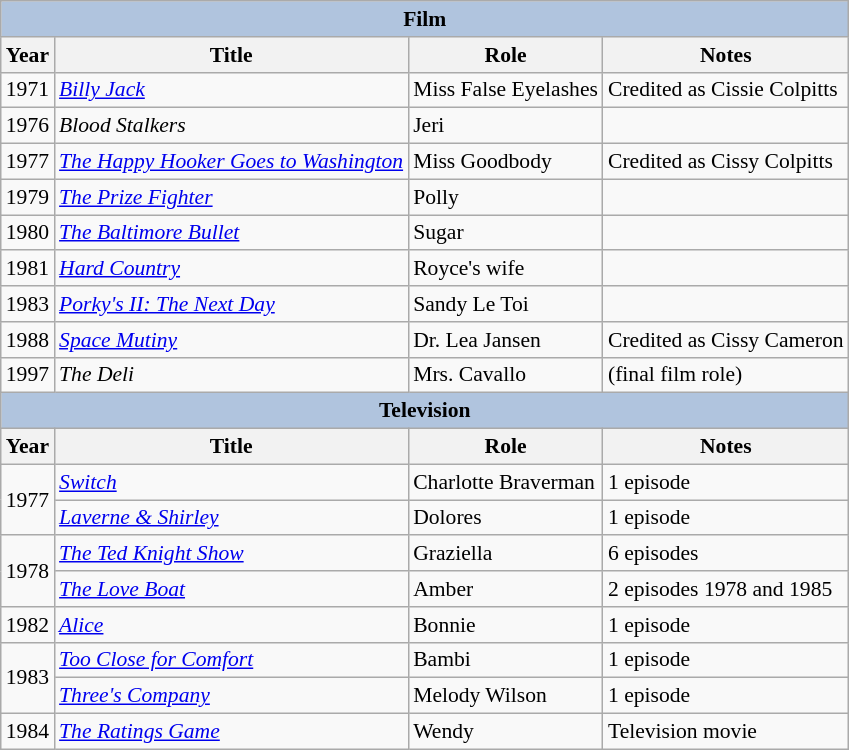<table class="wikitable" style="font-size: 90%;">
<tr>
<th colspan="4" style="background: LightSteelBlue;">Film</th>
</tr>
<tr>
<th>Year</th>
<th>Title</th>
<th>Role</th>
<th>Notes</th>
</tr>
<tr>
<td>1971</td>
<td><em><a href='#'>Billy Jack</a></em></td>
<td>Miss False Eyelashes</td>
<td>Credited as Cissie Colpitts</td>
</tr>
<tr>
<td>1976</td>
<td><em>Blood Stalkers</em></td>
<td>Jeri</td>
<td></td>
</tr>
<tr>
<td>1977</td>
<td><em><a href='#'>The Happy Hooker Goes to Washington</a></em></td>
<td>Miss Goodbody</td>
<td>Credited as Cissy Colpitts</td>
</tr>
<tr>
<td>1979</td>
<td><em><a href='#'>The Prize Fighter</a></em></td>
<td>Polly</td>
<td></td>
</tr>
<tr>
<td>1980</td>
<td><em><a href='#'>The Baltimore Bullet</a></em></td>
<td>Sugar</td>
<td></td>
</tr>
<tr>
<td>1981</td>
<td><em><a href='#'>Hard Country</a></em></td>
<td>Royce's wife</td>
<td></td>
</tr>
<tr>
<td>1983</td>
<td><em><a href='#'>Porky's II: The Next Day</a></em></td>
<td>Sandy Le Toi</td>
<td></td>
</tr>
<tr>
<td>1988</td>
<td><em><a href='#'>Space Mutiny</a></em></td>
<td>Dr. Lea Jansen</td>
<td>Credited as Cissy Cameron</td>
</tr>
<tr>
<td>1997</td>
<td><em>The Deli</em></td>
<td>Mrs. Cavallo</td>
<td>(final film role)</td>
</tr>
<tr>
<th colspan="4" style="background: LightSteelBlue;">Television</th>
</tr>
<tr>
<th>Year</th>
<th>Title</th>
<th>Role</th>
<th>Notes</th>
</tr>
<tr>
<td rowspan=2>1977</td>
<td><em><a href='#'>Switch</a></em></td>
<td>Charlotte Braverman</td>
<td>1 episode</td>
</tr>
<tr>
<td><em><a href='#'>Laverne & Shirley</a></em></td>
<td>Dolores</td>
<td>1 episode</td>
</tr>
<tr>
<td rowspan=2>1978</td>
<td><em><a href='#'>The Ted Knight Show</a></em></td>
<td>Graziella</td>
<td>6 episodes</td>
</tr>
<tr>
<td><em><a href='#'>The Love Boat</a></em></td>
<td>Amber</td>
<td>2 episodes  1978 and 1985</td>
</tr>
<tr>
<td>1982</td>
<td><em><a href='#'>Alice</a></em></td>
<td>Bonnie</td>
<td>1 episode</td>
</tr>
<tr>
<td rowspan=2>1983</td>
<td><em><a href='#'>Too Close for Comfort</a></em></td>
<td>Bambi</td>
<td>1 episode</td>
</tr>
<tr>
<td><em><a href='#'>Three's Company</a></em></td>
<td>Melody Wilson</td>
<td>1 episode</td>
</tr>
<tr>
<td>1984</td>
<td><em><a href='#'>The Ratings Game</a></em></td>
<td>Wendy</td>
<td>Television movie</td>
</tr>
</table>
